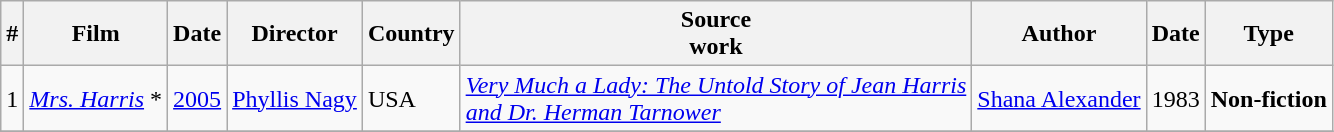<table class="wikitable">
<tr>
<th>#</th>
<th>Film</th>
<th>Date</th>
<th>Director</th>
<th>Country</th>
<th>Source<br>work</th>
<th>Author</th>
<th>Date</th>
<th>Type</th>
</tr>
<tr>
<td>1</td>
<td><em><a href='#'>Mrs. Harris</a></em> *</td>
<td><a href='#'>2005</a></td>
<td><a href='#'>Phyllis Nagy</a></td>
<td>USA</td>
<td><em><a href='#'>Very Much a Lady: The Untold Story of Jean Harris<br>and Dr. Herman Tarnower</a></em> </td>
<td><a href='#'>Shana Alexander</a></td>
<td>1983</td>
<td><strong>Non-fiction</strong></td>
</tr>
<tr>
</tr>
</table>
